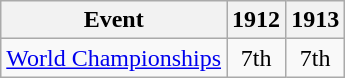<table class="wikitable">
<tr>
<th>Event</th>
<th>1912</th>
<th>1913</th>
</tr>
<tr>
<td><a href='#'>World Championships</a></td>
<td align="center">7th</td>
<td align="center">7th</td>
</tr>
</table>
